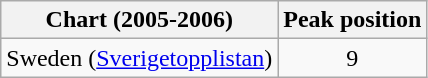<table class="wikitable">
<tr>
<th>Chart (2005-2006)</th>
<th>Peak position</th>
</tr>
<tr>
<td>Sweden (<a href='#'>Sverigetopplistan</a>)</td>
<td align="center">9</td>
</tr>
</table>
